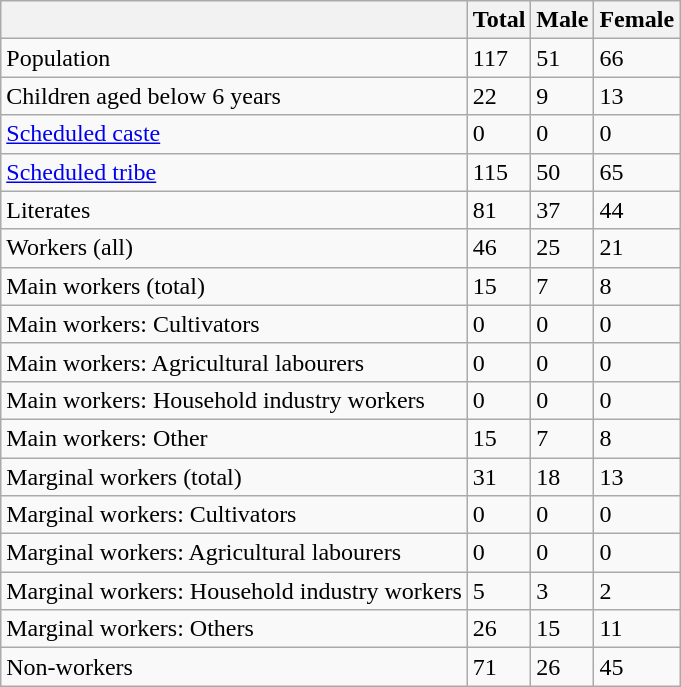<table class="wikitable sortable">
<tr>
<th></th>
<th>Total</th>
<th>Male</th>
<th>Female</th>
</tr>
<tr>
<td>Population</td>
<td>117</td>
<td>51</td>
<td>66</td>
</tr>
<tr>
<td>Children aged below 6 years</td>
<td>22</td>
<td>9</td>
<td>13</td>
</tr>
<tr>
<td><a href='#'>Scheduled caste</a></td>
<td>0</td>
<td>0</td>
<td>0</td>
</tr>
<tr>
<td><a href='#'>Scheduled tribe</a></td>
<td>115</td>
<td>50</td>
<td>65</td>
</tr>
<tr>
<td>Literates</td>
<td>81</td>
<td>37</td>
<td>44</td>
</tr>
<tr>
<td>Workers (all)</td>
<td>46</td>
<td>25</td>
<td>21</td>
</tr>
<tr>
<td>Main workers (total)</td>
<td>15</td>
<td>7</td>
<td>8</td>
</tr>
<tr>
<td>Main workers: Cultivators</td>
<td>0</td>
<td>0</td>
<td>0</td>
</tr>
<tr>
<td>Main workers: Agricultural labourers</td>
<td>0</td>
<td>0</td>
<td>0</td>
</tr>
<tr>
<td>Main workers: Household industry workers</td>
<td>0</td>
<td>0</td>
<td>0</td>
</tr>
<tr>
<td>Main workers: Other</td>
<td>15</td>
<td>7</td>
<td>8</td>
</tr>
<tr>
<td>Marginal workers (total)</td>
<td>31</td>
<td>18</td>
<td>13</td>
</tr>
<tr>
<td>Marginal workers: Cultivators</td>
<td>0</td>
<td>0</td>
<td>0</td>
</tr>
<tr>
<td>Marginal workers: Agricultural labourers</td>
<td>0</td>
<td>0</td>
<td>0</td>
</tr>
<tr>
<td>Marginal workers: Household industry workers</td>
<td>5</td>
<td>3</td>
<td>2</td>
</tr>
<tr>
<td>Marginal workers: Others</td>
<td>26</td>
<td>15</td>
<td>11</td>
</tr>
<tr>
<td>Non-workers</td>
<td>71</td>
<td>26</td>
<td>45</td>
</tr>
</table>
